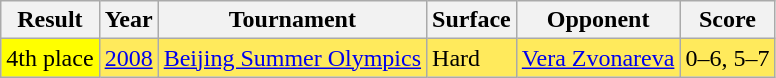<table class="sortable wikitable">
<tr>
<th>Result</th>
<th>Year</th>
<th>Tournament</th>
<th>Surface</th>
<th>Opponent</th>
<th>Score</th>
</tr>
<tr style="background:#ffea5c;">
<td style="background:yellow;">4th place</td>
<td><a href='#'>2008</a></td>
<td><a href='#'>Beijing Summer Olympics</a></td>
<td>Hard</td>
<td> <a href='#'>Vera Zvonareva</a></td>
<td>0–6, 5–7</td>
</tr>
</table>
